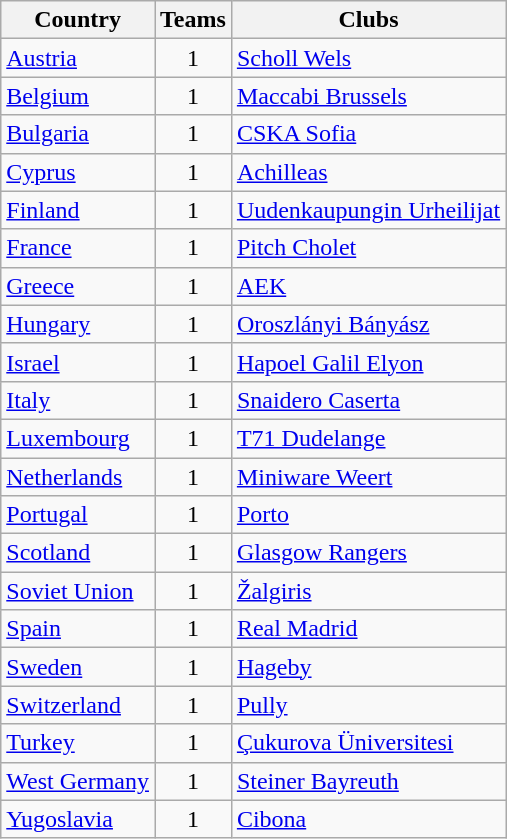<table class="wikitable" style="margin-left:0.5em;">
<tr>
<th>Country</th>
<th>Teams</th>
<th colspan=5>Clubs</th>
</tr>
<tr>
<td> <a href='#'>Austria</a></td>
<td align=center>1</td>
<td><a href='#'>Scholl Wels</a></td>
</tr>
<tr>
<td> <a href='#'>Belgium</a></td>
<td align=center>1</td>
<td><a href='#'>Maccabi Brussels</a></td>
</tr>
<tr>
<td> <a href='#'>Bulgaria</a></td>
<td align=center>1</td>
<td><a href='#'>CSKA Sofia</a></td>
</tr>
<tr>
<td> <a href='#'>Cyprus</a></td>
<td align=center>1</td>
<td><a href='#'>Achilleas</a></td>
</tr>
<tr>
<td> <a href='#'>Finland</a></td>
<td align=center>1</td>
<td><a href='#'>Uudenkaupungin Urheilijat</a></td>
</tr>
<tr>
<td> <a href='#'>France</a></td>
<td align=center>1</td>
<td><a href='#'>Pitch Cholet</a></td>
</tr>
<tr>
<td> <a href='#'>Greece</a></td>
<td align=center>1</td>
<td><a href='#'>AEK</a></td>
</tr>
<tr>
<td> <a href='#'>Hungary</a></td>
<td align=center>1</td>
<td><a href='#'>Oroszlányi Bányász</a></td>
</tr>
<tr>
<td> <a href='#'>Israel</a></td>
<td align=center>1</td>
<td><a href='#'>Hapoel Galil Elyon</a></td>
</tr>
<tr>
<td> <a href='#'>Italy</a></td>
<td align=center>1</td>
<td><a href='#'>Snaidero Caserta</a></td>
</tr>
<tr>
<td> <a href='#'>Luxembourg</a></td>
<td align=center>1</td>
<td><a href='#'>T71 Dudelange</a></td>
</tr>
<tr>
<td> <a href='#'>Netherlands</a></td>
<td align=center>1</td>
<td><a href='#'>Miniware Weert</a></td>
</tr>
<tr>
<td> <a href='#'>Portugal</a></td>
<td align=center>1</td>
<td><a href='#'>Porto</a></td>
</tr>
<tr>
<td> <a href='#'>Scotland</a></td>
<td align=center>1</td>
<td><a href='#'>Glasgow Rangers</a></td>
</tr>
<tr>
<td> <a href='#'>Soviet Union</a></td>
<td align=center>1</td>
<td><a href='#'>Žalgiris</a></td>
</tr>
<tr>
<td> <a href='#'>Spain</a></td>
<td align=center>1</td>
<td><a href='#'>Real Madrid</a></td>
</tr>
<tr>
<td> <a href='#'>Sweden</a></td>
<td align=center>1</td>
<td><a href='#'>Hageby</a></td>
</tr>
<tr>
<td> <a href='#'>Switzerland</a></td>
<td align=center>1</td>
<td><a href='#'>Pully</a></td>
</tr>
<tr>
<td> <a href='#'>Turkey</a></td>
<td align=center>1</td>
<td><a href='#'>Çukurova Üniversitesi</a></td>
</tr>
<tr>
<td> <a href='#'>West Germany</a></td>
<td align=center>1</td>
<td><a href='#'>Steiner Bayreuth</a></td>
</tr>
<tr>
<td> <a href='#'>Yugoslavia</a></td>
<td align=center>1</td>
<td><a href='#'>Cibona</a></td>
</tr>
</table>
